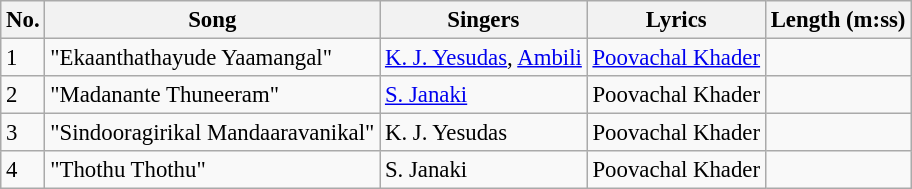<table class="wikitable" style="font-size:95%;">
<tr>
<th>No.</th>
<th>Song</th>
<th>Singers</th>
<th>Lyrics</th>
<th>Length (m:ss)</th>
</tr>
<tr>
<td>1</td>
<td>"Ekaanthathayude Yaamangal"</td>
<td><a href='#'>K. J. Yesudas</a>, <a href='#'>Ambili</a></td>
<td><a href='#'>Poovachal Khader</a></td>
<td></td>
</tr>
<tr>
<td>2</td>
<td>"Madanante Thuneeram"</td>
<td><a href='#'>S. Janaki</a></td>
<td>Poovachal Khader</td>
<td></td>
</tr>
<tr>
<td>3</td>
<td>"Sindooragirikal Mandaaravanikal"</td>
<td>K. J. Yesudas</td>
<td>Poovachal Khader</td>
<td></td>
</tr>
<tr>
<td>4</td>
<td>"Thothu Thothu"</td>
<td>S. Janaki</td>
<td>Poovachal Khader</td>
<td></td>
</tr>
</table>
